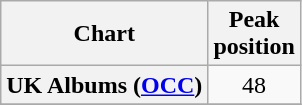<table class="wikitable plainrowheaders sortable" style="text-align:center;" border="1">
<tr>
<th scope="col">Chart</th>
<th scope="col">Peak<br>position</th>
</tr>
<tr>
<th scope="row">UK Albums (<a href='#'>OCC</a>)</th>
<td>48</td>
</tr>
<tr>
</tr>
</table>
